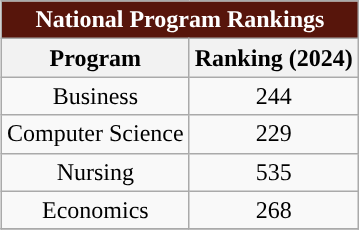<table class="wikitable sortable collapsible collapsed" style="float:right; clear:right; text-align:center">
<tr>
<th colspan=4 style="background:#57150B; color:#ffffff; ">National Program Rankings</th>
</tr>
<tr>
<th>Program</th>
<th>Ranking (2024)</th>
</tr>
<tr>
<td>Business</td>
<td>244</td>
</tr>
<tr>
<td>Computer Science</td>
<td>229</td>
</tr>
<tr>
<td>Nursing</td>
<td>535</td>
</tr>
<tr>
<td>Economics</td>
<td>268</td>
</tr>
<tr>
</tr>
</table>
